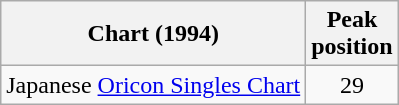<table class="wikitable">
<tr>
<th>Chart (1994)</th>
<th>Peak<br>position</th>
</tr>
<tr>
<td>Japanese <a href='#'>Oricon Singles Chart</a></td>
<td align="center">29</td>
</tr>
</table>
